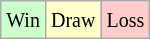<table class="wikitable">
<tr>
<td style="background-color: #CCFFCC;"><small>Win</small></td>
<td style="background-color: #FFFFCC;"><small>Draw</small></td>
<td style="background-color: #FFCCCC;"><small>Loss</small></td>
</tr>
</table>
